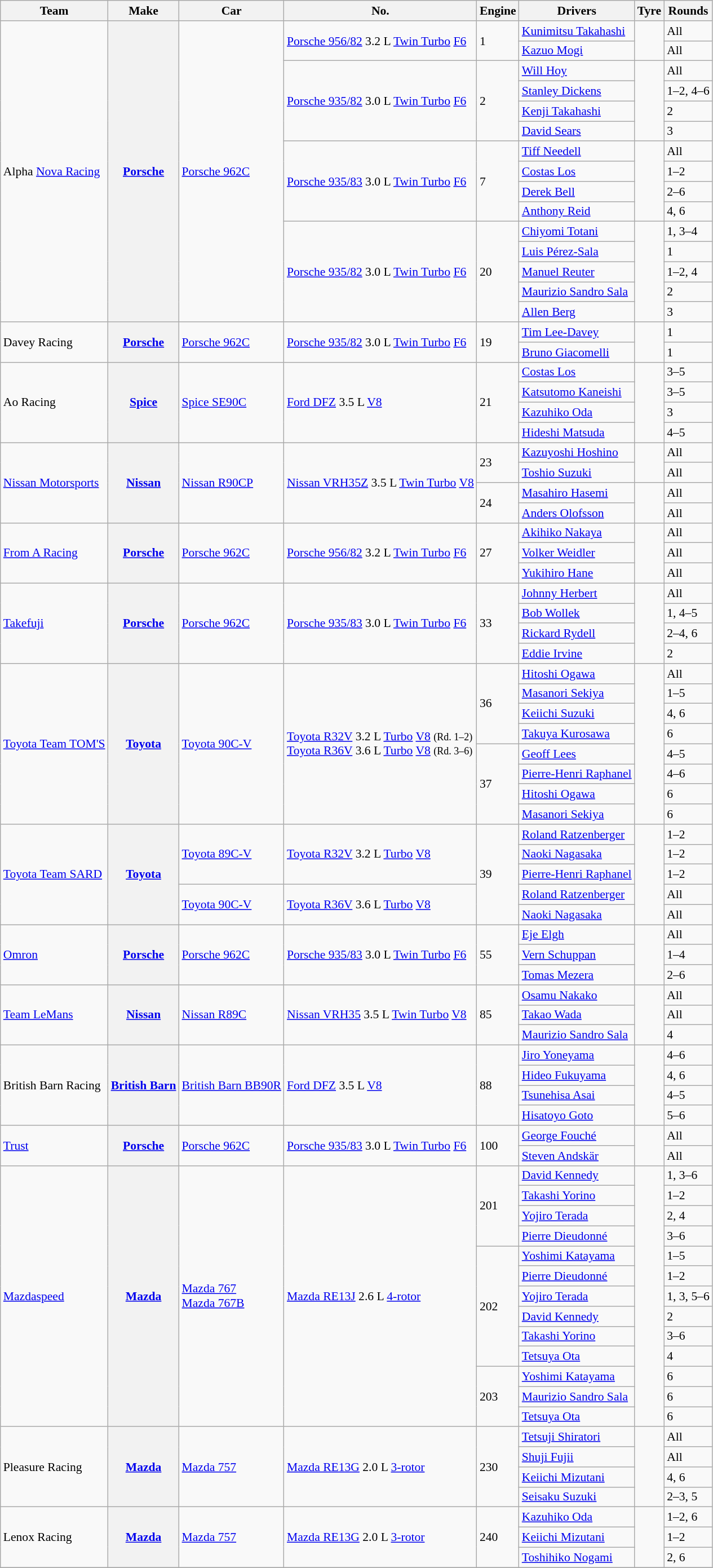<table class="wikitable" style="font-size: 90%;">
<tr>
<th>Team</th>
<th>Make</th>
<th>Car</th>
<th>No.</th>
<th>Engine</th>
<th>Drivers</th>
<th>Tyre</th>
<th>Rounds</th>
</tr>
<tr>
<td rowspan=15>Alpha <a href='#'>Nova Racing</a></td>
<th rowspan=15><a href='#'>Porsche</a></th>
<td rowspan=15><a href='#'>Porsche 962C</a></td>
<td rowspan=2><a href='#'>Porsche 956/82</a> 3.2 L <a href='#'>Twin Turbo</a> <a href='#'>F6</a></td>
<td rowspan=2>1</td>
<td> <a href='#'>Kunimitsu Takahashi</a></td>
<td align=center rowspan=2></td>
<td>All</td>
</tr>
<tr>
<td> <a href='#'>Kazuo Mogi</a></td>
<td>All</td>
</tr>
<tr>
<td rowspan=4><a href='#'>Porsche 935/82</a> 3.0 L <a href='#'>Twin Turbo</a> <a href='#'>F6</a></td>
<td rowspan=4>2</td>
<td> <a href='#'>Will Hoy</a></td>
<td align=center rowspan=4></td>
<td>All</td>
</tr>
<tr>
<td> <a href='#'>Stanley Dickens</a></td>
<td>1–2, 4–6</td>
</tr>
<tr>
<td> <a href='#'>Kenji Takahashi</a></td>
<td>2</td>
</tr>
<tr>
<td> <a href='#'>David Sears</a></td>
<td>3</td>
</tr>
<tr>
<td rowspan=4><a href='#'>Porsche 935/83</a> 3.0 L <a href='#'>Twin Turbo</a> <a href='#'>F6</a></td>
<td rowspan=4>7</td>
<td> <a href='#'>Tiff Needell</a></td>
<td align=center rowspan=4></td>
<td>All</td>
</tr>
<tr>
<td> <a href='#'>Costas Los</a></td>
<td>1–2</td>
</tr>
<tr>
<td> <a href='#'>Derek Bell</a></td>
<td>2–6</td>
</tr>
<tr>
<td> <a href='#'>Anthony Reid</a></td>
<td>4, 6</td>
</tr>
<tr>
<td rowspan=5><a href='#'>Porsche 935/82</a> 3.0 L <a href='#'>Twin Turbo</a> <a href='#'>F6</a></td>
<td rowspan=5>20</td>
<td> <a href='#'>Chiyomi Totani</a></td>
<td align=center rowspan=5></td>
<td>1, 3–4</td>
</tr>
<tr>
<td> <a href='#'>Luis Pérez-Sala</a></td>
<td>1</td>
</tr>
<tr>
<td> <a href='#'>Manuel Reuter</a></td>
<td>1–2, 4</td>
</tr>
<tr>
<td> <a href='#'>Maurizio Sandro Sala</a></td>
<td>2</td>
</tr>
<tr>
<td> <a href='#'>Allen Berg</a></td>
<td>3</td>
</tr>
<tr>
<td rowspan=2>Davey Racing</td>
<th rowspan=2><a href='#'>Porsche</a></th>
<td rowspan=2><a href='#'>Porsche 962C</a></td>
<td rowspan=2><a href='#'>Porsche 935/82</a> 3.0 L <a href='#'>Twin Turbo</a> <a href='#'>F6</a></td>
<td rowspan=2>19</td>
<td> <a href='#'>Tim Lee-Davey</a></td>
<td align=center rowspan=2></td>
<td>1</td>
</tr>
<tr>
<td> <a href='#'>Bruno Giacomelli</a></td>
<td>1</td>
</tr>
<tr>
<td rowspan=4>Ao Racing</td>
<th rowspan=4><a href='#'>Spice</a></th>
<td rowspan=4><a href='#'>Spice SE90C</a></td>
<td rowspan=4><a href='#'>Ford DFZ</a> 3.5 L <a href='#'>V8</a></td>
<td rowspan=4>21</td>
<td> <a href='#'>Costas Los</a></td>
<td align=center rowspan=4></td>
<td>3–5</td>
</tr>
<tr>
<td> <a href='#'>Katsutomo Kaneishi</a></td>
<td>3–5</td>
</tr>
<tr>
<td> <a href='#'>Kazuhiko Oda</a></td>
<td>3</td>
</tr>
<tr>
<td> <a href='#'>Hideshi Matsuda</a></td>
<td>4–5</td>
</tr>
<tr>
<td rowspan=4><a href='#'>Nissan Motorsports</a></td>
<th rowspan=4><a href='#'>Nissan</a></th>
<td rowspan=4><a href='#'>Nissan R90CP</a></td>
<td rowspan=4><a href='#'>Nissan VRH35Z</a> 3.5 L <a href='#'>Twin Turbo</a> <a href='#'>V8</a></td>
<td rowspan=2>23</td>
<td> <a href='#'>Kazuyoshi Hoshino</a></td>
<td align=center rowspan=2><br></td>
<td>All</td>
</tr>
<tr>
<td> <a href='#'>Toshio Suzuki</a></td>
<td>All</td>
</tr>
<tr>
<td rowspan=2>24</td>
<td> <a href='#'>Masahiro Hasemi</a></td>
<td align=center rowspan=2></td>
<td>All</td>
</tr>
<tr>
<td> <a href='#'>Anders Olofsson</a></td>
<td>All</td>
</tr>
<tr>
<td rowspan=3><a href='#'>From A Racing</a></td>
<th rowspan=3><a href='#'>Porsche</a></th>
<td rowspan=3><a href='#'>Porsche 962C</a></td>
<td rowspan=3><a href='#'>Porsche 956/82</a> 3.2 L <a href='#'>Twin Turbo</a> <a href='#'>F6</a></td>
<td rowspan=3>27</td>
<td> <a href='#'>Akihiko Nakaya</a></td>
<td align=center rowspan=3></td>
<td>All</td>
</tr>
<tr>
<td> <a href='#'>Volker Weidler</a></td>
<td>All</td>
</tr>
<tr>
<td> <a href='#'>Yukihiro Hane</a></td>
<td>All</td>
</tr>
<tr>
<td rowspan=4><a href='#'>Takefuji</a> </td>
<th rowspan=4><a href='#'>Porsche</a></th>
<td rowspan=4><a href='#'>Porsche 962C</a></td>
<td rowspan=4><a href='#'>Porsche 935/83</a> 3.0 L <a href='#'>Twin Turbo</a> <a href='#'>F6</a></td>
<td rowspan=4>33</td>
<td> <a href='#'>Johnny Herbert</a></td>
<td align=center rowspan=4></td>
<td>All</td>
</tr>
<tr>
<td> <a href='#'>Bob Wollek</a></td>
<td>1, 4–5</td>
</tr>
<tr>
<td> <a href='#'>Rickard Rydell</a></td>
<td>2–4, 6</td>
</tr>
<tr>
<td> <a href='#'>Eddie Irvine</a></td>
<td>2</td>
</tr>
<tr>
<td rowspan=8><a href='#'>Toyota Team TOM'S</a></td>
<th rowspan=8><a href='#'>Toyota</a></th>
<td rowspan=8><a href='#'>Toyota 90C-V</a></td>
<td rowspan=8><a href='#'>Toyota R32V</a> 3.2 L <a href='#'>Turbo</a> <a href='#'>V8</a> <small>(Rd. 1–2)</small><br><a href='#'>Toyota R36V</a> 3.6 L <a href='#'>Turbo</a> <a href='#'>V8</a> <small>(Rd. 3–6)</small></td>
<td rowspan=4>36</td>
<td> <a href='#'>Hitoshi Ogawa</a></td>
<td align=center rowspan=8></td>
<td>All</td>
</tr>
<tr>
<td> <a href='#'>Masanori Sekiya</a></td>
<td>1–5</td>
</tr>
<tr>
<td> <a href='#'>Keiichi Suzuki</a></td>
<td>4, 6</td>
</tr>
<tr>
<td> <a href='#'>Takuya Kurosawa</a></td>
<td>6</td>
</tr>
<tr>
<td rowspan=4>37</td>
<td> <a href='#'>Geoff Lees</a></td>
<td>4–5</td>
</tr>
<tr>
<td> <a href='#'>Pierre-Henri Raphanel</a></td>
<td>4–6</td>
</tr>
<tr>
<td> <a href='#'>Hitoshi Ogawa</a></td>
<td>6</td>
</tr>
<tr>
<td> <a href='#'>Masanori Sekiya</a></td>
<td>6</td>
</tr>
<tr>
<td rowspan=5><a href='#'>Toyota Team SARD</a></td>
<th rowspan=5><a href='#'>Toyota</a></th>
<td rowspan=3><a href='#'>Toyota 89C-V</a></td>
<td rowspan=3><a href='#'>Toyota R32V</a> 3.2 L <a href='#'>Turbo</a> <a href='#'>V8</a></td>
<td rowspan=5>39</td>
<td> <a href='#'>Roland Ratzenberger</a></td>
<td align=center rowspan=5></td>
<td>1–2</td>
</tr>
<tr>
<td> <a href='#'>Naoki Nagasaka</a></td>
<td>1–2</td>
</tr>
<tr>
<td> <a href='#'>Pierre-Henri Raphanel</a></td>
<td>1–2</td>
</tr>
<tr>
<td rowspan=2><a href='#'>Toyota 90C-V</a></td>
<td rowspan=2><a href='#'>Toyota R36V</a> 3.6 L <a href='#'>Turbo</a> <a href='#'>V8</a></td>
<td> <a href='#'>Roland Ratzenberger</a></td>
<td>All</td>
</tr>
<tr>
<td> <a href='#'>Naoki Nagasaka</a></td>
<td>All</td>
</tr>
<tr>
<td rowspan=3><a href='#'>Omron</a> </td>
<th rowspan=3><a href='#'>Porsche</a></th>
<td rowspan=3><a href='#'>Porsche 962C</a></td>
<td rowspan=3><a href='#'>Porsche 935/83</a> 3.0 L <a href='#'>Twin Turbo</a> <a href='#'>F6</a></td>
<td rowspan=3>55</td>
<td> <a href='#'>Eje Elgh</a></td>
<td align=center rowspan=3></td>
<td>All</td>
</tr>
<tr>
<td> <a href='#'>Vern Schuppan</a></td>
<td>1–4</td>
</tr>
<tr>
<td> <a href='#'>Tomas Mezera</a></td>
<td>2–6</td>
</tr>
<tr>
<td rowspan=3><a href='#'>Team LeMans</a></td>
<th rowspan=3><a href='#'>Nissan</a></th>
<td rowspan=3><a href='#'>Nissan R89C</a></td>
<td rowspan=3><a href='#'>Nissan VRH35</a> 3.5 L <a href='#'>Twin Turbo</a> <a href='#'>V8</a></td>
<td rowspan=3>85</td>
<td> <a href='#'>Osamu Nakako</a></td>
<td align=center rowspan=3></td>
<td>All</td>
</tr>
<tr>
<td> <a href='#'>Takao Wada</a></td>
<td>All</td>
</tr>
<tr>
<td> <a href='#'>Maurizio Sandro Sala</a></td>
<td>4</td>
</tr>
<tr>
<td rowspan=4>British Barn Racing</td>
<th rowspan=4><a href='#'>British Barn</a></th>
<td rowspan=4><a href='#'>British Barn BB90R</a></td>
<td rowspan=4><a href='#'>Ford DFZ</a> 3.5 L <a href='#'>V8</a></td>
<td rowspan=4>88</td>
<td> <a href='#'>Jiro Yoneyama</a></td>
<td align=center rowspan=4></td>
<td>4–6</td>
</tr>
<tr>
<td> <a href='#'>Hideo Fukuyama</a></td>
<td>4, 6</td>
</tr>
<tr>
<td> <a href='#'>Tsunehisa Asai</a></td>
<td>4–5</td>
</tr>
<tr>
<td> <a href='#'>Hisatoyo Goto</a></td>
<td>5–6</td>
</tr>
<tr>
<td rowspan=2><a href='#'>Trust</a> </td>
<th rowspan=2><a href='#'>Porsche</a></th>
<td rowspan=2><a href='#'>Porsche 962C</a></td>
<td rowspan=2><a href='#'>Porsche 935/83</a> 3.0 L <a href='#'>Twin Turbo</a> <a href='#'>F6</a></td>
<td rowspan=2>100</td>
<td> <a href='#'>George Fouché</a></td>
<td align=center rowspan=2></td>
<td>All</td>
</tr>
<tr>
<td> <a href='#'>Steven Andskär</a></td>
<td>All</td>
</tr>
<tr>
<td rowspan=13><a href='#'>Mazdaspeed</a></td>
<th rowspan=13><a href='#'>Mazda</a></th>
<td rowspan=13><a href='#'>Mazda 767</a><br><a href='#'>Mazda 767B</a></td>
<td rowspan=13><a href='#'>Mazda RE13J</a> 2.6 L <a href='#'>4-rotor</a></td>
<td rowspan=4>201</td>
<td> <a href='#'>David Kennedy</a></td>
<td align=center rowspan=13></td>
<td>1, 3–6</td>
</tr>
<tr>
<td> <a href='#'>Takashi Yorino</a></td>
<td>1–2</td>
</tr>
<tr>
<td> <a href='#'>Yojiro Terada</a></td>
<td>2, 4</td>
</tr>
<tr>
<td> <a href='#'>Pierre Dieudonné</a></td>
<td>3–6</td>
</tr>
<tr>
<td rowspan=6>202</td>
<td> <a href='#'>Yoshimi Katayama</a></td>
<td>1–5</td>
</tr>
<tr>
<td> <a href='#'>Pierre Dieudonné</a></td>
<td>1–2</td>
</tr>
<tr>
<td> <a href='#'>Yojiro Terada</a></td>
<td>1, 3, 5–6</td>
</tr>
<tr>
<td> <a href='#'>David Kennedy</a></td>
<td>2</td>
</tr>
<tr>
<td> <a href='#'>Takashi Yorino</a></td>
<td>3–6</td>
</tr>
<tr>
<td> <a href='#'>Tetsuya Ota</a></td>
<td>4</td>
</tr>
<tr>
<td rowspan=3>203</td>
<td> <a href='#'>Yoshimi Katayama</a></td>
<td>6</td>
</tr>
<tr>
<td> <a href='#'>Maurizio Sandro Sala</a></td>
<td>6</td>
</tr>
<tr>
<td> <a href='#'>Tetsuya Ota</a></td>
<td>6</td>
</tr>
<tr>
<td rowspan=4>Pleasure Racing</td>
<th rowspan=4><a href='#'>Mazda</a></th>
<td rowspan=4><a href='#'>Mazda 757</a></td>
<td rowspan=4><a href='#'>Mazda RE13G</a> 2.0 L <a href='#'>3-rotor</a></td>
<td rowspan=4>230</td>
<td> <a href='#'>Tetsuji Shiratori</a></td>
<td align=center rowspan=4></td>
<td>All</td>
</tr>
<tr>
<td> <a href='#'>Shuji Fujii</a></td>
<td>All</td>
</tr>
<tr>
<td> <a href='#'>Keiichi Mizutani</a></td>
<td>4, 6</td>
</tr>
<tr>
<td> <a href='#'>Seisaku Suzuki</a></td>
<td>2–3, 5</td>
</tr>
<tr>
<td rowspan=3>Lenox Racing</td>
<th rowspan=3><a href='#'>Mazda</a></th>
<td rowspan=3><a href='#'>Mazda 757</a></td>
<td rowspan=3><a href='#'>Mazda RE13G</a> 2.0 L <a href='#'>3-rotor</a></td>
<td rowspan=3>240</td>
<td> <a href='#'>Kazuhiko Oda</a></td>
<td align=center rowspan=3></td>
<td>1–2, 6</td>
</tr>
<tr>
<td> <a href='#'>Keiichi Mizutani</a></td>
<td>1–2</td>
</tr>
<tr>
<td> <a href='#'>Toshihiko Nogami</a></td>
<td>2, 6</td>
</tr>
<tr>
</tr>
</table>
